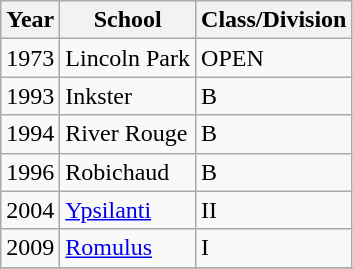<table class="wikitable">
<tr>
<th>Year</th>
<th>School</th>
<th>Class/Division</th>
</tr>
<tr>
<td>1973</td>
<td>Lincoln Park</td>
<td>OPEN</td>
</tr>
<tr>
<td>1993</td>
<td>Inkster</td>
<td>B</td>
</tr>
<tr>
<td>1994</td>
<td>River Rouge</td>
<td>B</td>
</tr>
<tr>
<td>1996</td>
<td>Robichaud</td>
<td>B</td>
</tr>
<tr>
<td>2004</td>
<td><a href='#'>Ypsilanti</a></td>
<td>II</td>
</tr>
<tr>
<td>2009</td>
<td><a href='#'>Romulus</a></td>
<td>I</td>
</tr>
<tr>
</tr>
</table>
